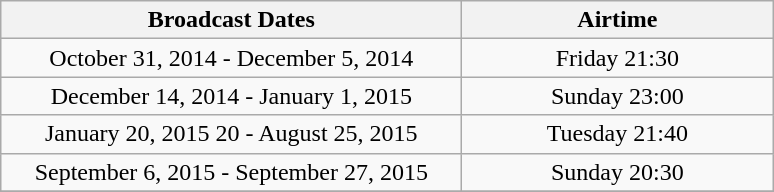<table class="wikitable">
<tr>
<th width='300px'>Broadcast Dates</th>
<th width='200px'>Airtime</th>
</tr>
<tr>
<td align="center">October 31, 2014 - December 5, 2014</td>
<td align="center">Friday 21:30</td>
</tr>
<tr>
<td align="center">December 14, 2014 - January 1, 2015</td>
<td align="center">Sunday 23:00</td>
</tr>
<tr>
<td align="center">January 20, 2015 20 - August 25, 2015</td>
<td align="center">Tuesday 21:40</td>
</tr>
<tr>
<td align="center">September 6, 2015 - September 27, 2015</td>
<td align="center">Sunday 20:30</td>
</tr>
<tr>
</tr>
</table>
